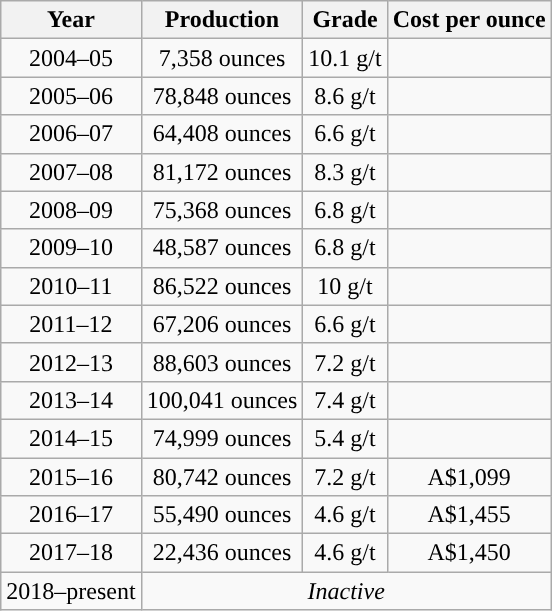<table class="wikitable">
<tr style="text-align:center;">
<th>Year</th>
<th>Production</th>
<th>Grade</th>
<th>Cost per ounce</th>
</tr>
<tr style="text-align:center;">
<td>2004–05</td>
<td>7,358 ounces</td>
<td>10.1 g/t</td>
<td></td>
</tr>
<tr style="text-align:center;">
<td>2005–06</td>
<td>78,848 ounces</td>
<td>8.6 g/t</td>
<td></td>
</tr>
<tr style="text-align:center;">
<td>2006–07</td>
<td>64,408 ounces</td>
<td>6.6 g/t</td>
<td></td>
</tr>
<tr style="text-align:center;">
<td>2007–08</td>
<td>81,172 ounces</td>
<td>8.3 g/t</td>
<td></td>
</tr>
<tr style="text-align:center;">
<td>2008–09</td>
<td>75,368 ounces</td>
<td>6.8 g/t</td>
<td></td>
</tr>
<tr style="text-align:center;">
<td>2009–10</td>
<td>48,587 ounces</td>
<td>6.8 g/t</td>
<td></td>
</tr>
<tr style="text-align:center;">
<td>2010–11</td>
<td>86,522 ounces</td>
<td>10 g/t</td>
<td></td>
</tr>
<tr style="text-align:center;">
<td>2011–12</td>
<td>67,206 ounces</td>
<td>6.6 g/t</td>
<td></td>
</tr>
<tr style="text-align:center;">
<td>2012–13</td>
<td>88,603 ounces</td>
<td>7.2 g/t</td>
<td></td>
</tr>
<tr style="text-align:center;">
<td>2013–14</td>
<td>100,041 ounces</td>
<td>7.4 g/t</td>
<td></td>
</tr>
<tr style="text-align:center;">
<td>2014–15</td>
<td>74,999 ounces</td>
<td>5.4 g/t</td>
<td></td>
</tr>
<tr style="text-align:center;">
<td>2015–16</td>
<td>80,742 ounces</td>
<td>7.2 g/t</td>
<td>A$1,099</td>
</tr>
<tr style="text-align:center;">
<td>2016–17</td>
<td>55,490 ounces</td>
<td>4.6 g/t</td>
<td>A$1,455</td>
</tr>
<tr style="text-align:center;">
<td>2017–18</td>
<td>22,436 ounces</td>
<td>4.6 g/t</td>
<td>A$1,450</td>
</tr>
<tr style="text-align:center;">
<td>2018–present</td>
<td colspan=3><em>Inactive</em></td>
</tr>
</table>
